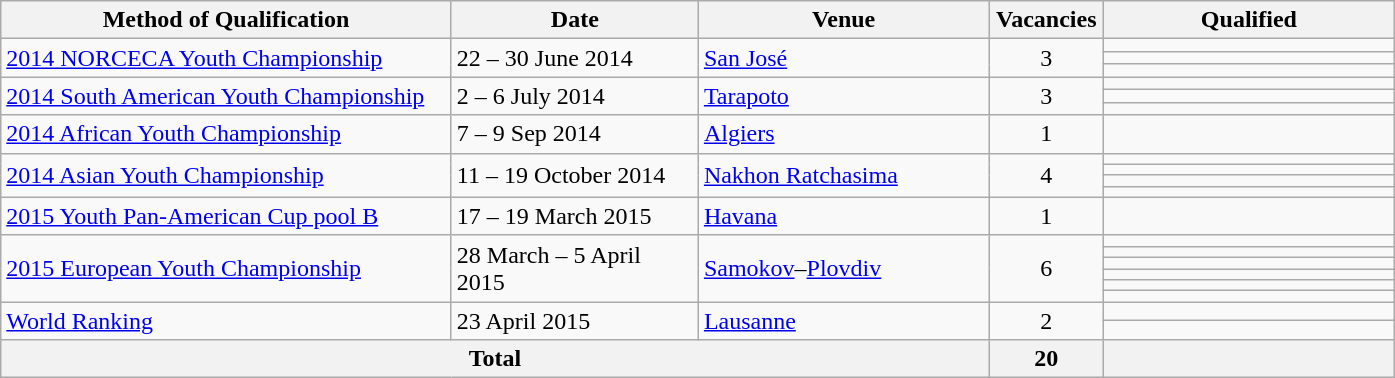<table class="wikitable" width=930>
<tr>
<th width=31%>Method of Qualification</th>
<th width=17%>Date</th>
<th width=20%>Venue</th>
<th width=5%>Vacancies</th>
<th width=20%>Qualified</th>
</tr>
<tr>
<td rowspan="3"><a href='#'>2014 NORCECA Youth Championship</a></td>
<td rowspan="3">22 – 30 June 2014</td>
<td rowspan="3"> <a href='#'>San José</a></td>
<td rowspan="3" style="text-align:center;">3</td>
<td></td>
</tr>
<tr>
<td></td>
</tr>
<tr>
<td></td>
</tr>
<tr>
<td rowspan="3"><a href='#'>2014 South American Youth Championship</a></td>
<td rowspan="3">2 – 6 July 2014</td>
<td rowspan="3"> <a href='#'>Tarapoto</a></td>
<td rowspan="3" style="text-align:center;">3</td>
<td></td>
</tr>
<tr>
<td></td>
</tr>
<tr>
<td></td>
</tr>
<tr>
<td><a href='#'>2014 African Youth Championship</a></td>
<td>7 – 9 Sep 2014</td>
<td> <a href='#'>Algiers</a></td>
<td style="text-align:center;">1</td>
<td></td>
</tr>
<tr>
<td rowspan="4"><a href='#'>2014 Asian Youth Championship</a></td>
<td rowspan="4">11 – 19 October 2014</td>
<td rowspan="4"> <a href='#'>Nakhon Ratchasima</a></td>
<td rowspan="4" style="text-align:center;">4</td>
<td></td>
</tr>
<tr>
<td></td>
</tr>
<tr>
<td></td>
</tr>
<tr>
<td></td>
</tr>
<tr>
<td><a href='#'>2015 Youth Pan-American Cup pool B</a></td>
<td>17 – 19 March 2015</td>
<td> <a href='#'>Havana</a></td>
<td style="text-align:center;">1</td>
<td></td>
</tr>
<tr>
<td rowspan="6"><a href='#'>2015 European Youth Championship</a></td>
<td rowspan="6">28 March – 5 April 2015</td>
<td rowspan="6"> <a href='#'>Samokov</a>–<a href='#'>Plovdiv</a></td>
<td rowspan="6" style="text-align:center;">6</td>
<td></td>
</tr>
<tr>
<td></td>
</tr>
<tr>
<td></td>
</tr>
<tr>
<td></td>
</tr>
<tr>
<td></td>
</tr>
<tr>
<td></td>
</tr>
<tr>
<td rowspan="2"><a href='#'>World Ranking</a></td>
<td rowspan="2">23 April 2015</td>
<td rowspan="2"> <a href='#'>Lausanne</a></td>
<td rowspan="2" style="text-align:center;">2</td>
<td></td>
</tr>
<tr>
<td></td>
</tr>
<tr>
<th colspan="3">Total</th>
<th>20</th>
<th colspan="2"></th>
</tr>
</table>
